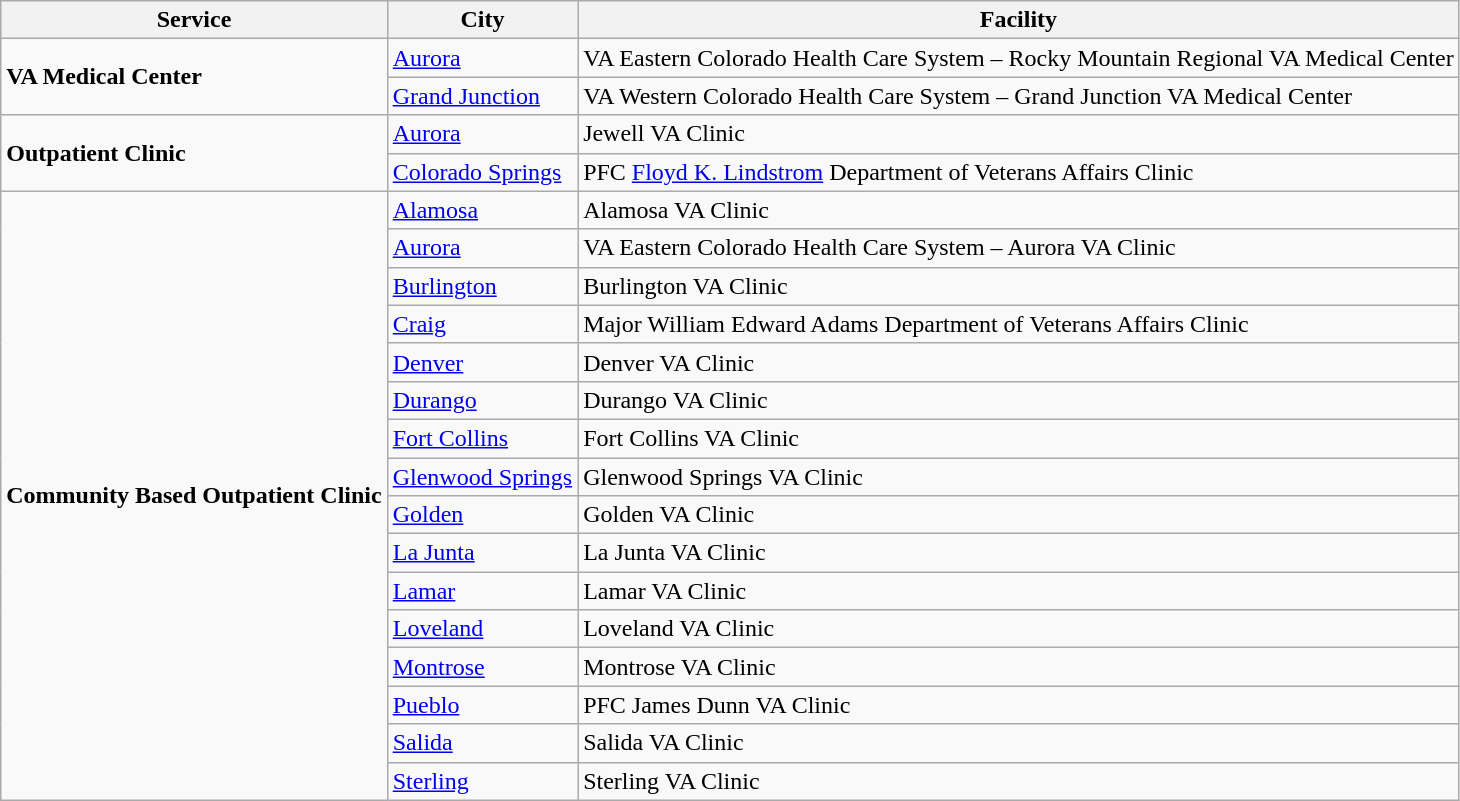<table class="wikitable">
<tr>
<th>Service</th>
<th>City</th>
<th>Facility</th>
</tr>
<tr>
<td rowspan=2><strong>VA Medical Center</strong></td>
<td><a href='#'>Aurora</a></td>
<td>VA Eastern Colorado Health Care System – Rocky Mountain Regional VA Medical Center</td>
</tr>
<tr>
<td><a href='#'>Grand Junction</a></td>
<td>VA Western Colorado Health Care System – Grand Junction VA Medical Center</td>
</tr>
<tr>
<td rowspan=2><strong>Outpatient Clinic</strong></td>
<td><a href='#'>Aurora</a></td>
<td>Jewell VA Clinic</td>
</tr>
<tr>
<td><a href='#'>Colorado Springs</a></td>
<td>PFC <a href='#'>Floyd K. Lindstrom</a> Department of Veterans Affairs Clinic</td>
</tr>
<tr>
<td rowspan=16><strong>Community Based Outpatient Clinic</strong></td>
<td><a href='#'>Alamosa</a></td>
<td>Alamosa VA Clinic</td>
</tr>
<tr>
<td><a href='#'>Aurora</a></td>
<td>VA Eastern Colorado Health Care System – Aurora VA Clinic</td>
</tr>
<tr>
<td><a href='#'>Burlington</a></td>
<td>Burlington VA Clinic</td>
</tr>
<tr>
<td><a href='#'>Craig</a></td>
<td>Major William Edward Adams Department of Veterans Affairs Clinic</td>
</tr>
<tr>
<td><a href='#'>Denver</a></td>
<td>Denver VA Clinic</td>
</tr>
<tr>
<td><a href='#'>Durango</a></td>
<td>Durango VA Clinic</td>
</tr>
<tr>
<td><a href='#'>Fort Collins</a></td>
<td>Fort Collins VA Clinic</td>
</tr>
<tr>
<td><a href='#'>Glenwood Springs</a></td>
<td>Glenwood Springs VA Clinic</td>
</tr>
<tr>
<td><a href='#'>Golden</a></td>
<td>Golden VA Clinic</td>
</tr>
<tr>
<td><a href='#'>La Junta</a></td>
<td>La Junta VA Clinic</td>
</tr>
<tr>
<td><a href='#'>Lamar</a></td>
<td>Lamar VA Clinic</td>
</tr>
<tr>
<td><a href='#'>Loveland</a></td>
<td>Loveland VA Clinic</td>
</tr>
<tr>
<td><a href='#'>Montrose</a></td>
<td>Montrose VA Clinic</td>
</tr>
<tr>
<td><a href='#'>Pueblo</a></td>
<td>PFC James Dunn VA Clinic</td>
</tr>
<tr>
<td><a href='#'>Salida</a></td>
<td>Salida VA Clinic</td>
</tr>
<tr>
<td><a href='#'>Sterling</a></td>
<td>Sterling VA Clinic</td>
</tr>
</table>
